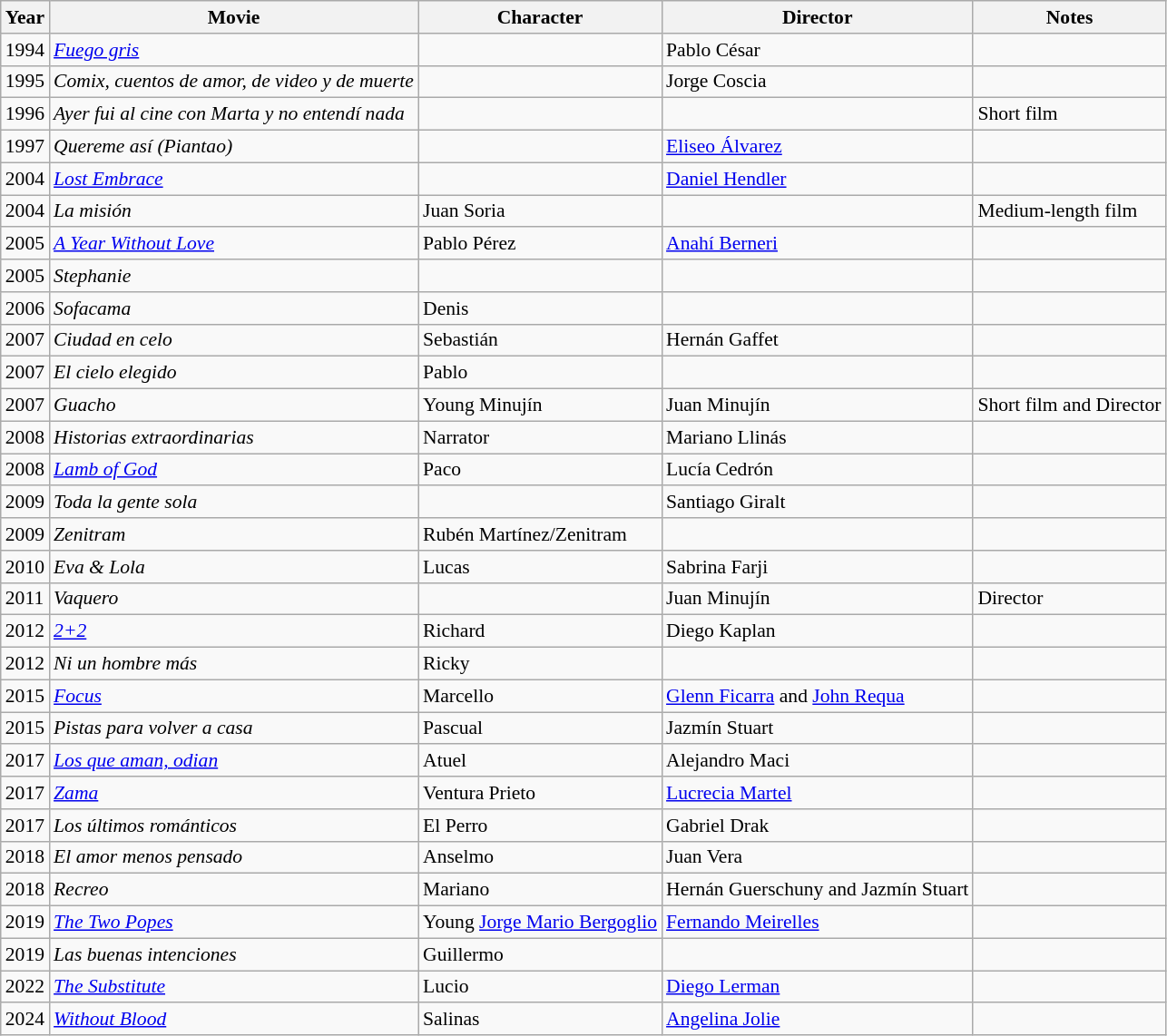<table class="wikitable" style="font-size: 90%;">
<tr>
<th>Year</th>
<th>Movie</th>
<th>Character</th>
<th>Director</th>
<th>Notes</th>
</tr>
<tr>
<td>1994</td>
<td><em><a href='#'>Fuego gris</a></em></td>
<td></td>
<td>Pablo César</td>
<td></td>
</tr>
<tr>
<td>1995</td>
<td><em>Comix, cuentos de amor, de video y de muerte</em></td>
<td></td>
<td>Jorge Coscia</td>
<td></td>
</tr>
<tr>
<td>1996</td>
<td><em>Ayer fui al cine con Marta y no entendí nada</em></td>
<td></td>
<td></td>
<td>Short film</td>
</tr>
<tr>
<td>1997</td>
<td><em>Quereme así (Piantao)</em></td>
<td></td>
<td><a href='#'>Eliseo Álvarez</a></td>
<td></td>
</tr>
<tr>
<td>2004</td>
<td><em><a href='#'>Lost Embrace</a></em></td>
<td></td>
<td><a href='#'>Daniel Hendler</a></td>
<td></td>
</tr>
<tr>
<td>2004</td>
<td><em>La misión</em></td>
<td>Juan Soria</td>
<td></td>
<td>Medium-length film</td>
</tr>
<tr>
<td>2005</td>
<td><em><a href='#'>A Year Without Love</a></em></td>
<td>Pablo Pérez</td>
<td><a href='#'>Anahí Berneri</a></td>
<td></td>
</tr>
<tr>
<td>2005</td>
<td><em>Stephanie</em></td>
<td></td>
<td></td>
<td></td>
</tr>
<tr>
<td>2006</td>
<td><em>Sofacama</em></td>
<td>Denis</td>
<td></td>
<td></td>
</tr>
<tr>
<td>2007</td>
<td><em>Ciudad en celo</em></td>
<td>Sebastián</td>
<td>Hernán Gaffet</td>
<td></td>
</tr>
<tr>
<td>2007</td>
<td><em>El cielo elegido</em></td>
<td>Pablo</td>
<td></td>
<td></td>
</tr>
<tr>
<td>2007</td>
<td><em>Guacho</em></td>
<td>Young Minujín</td>
<td>Juan Minujín</td>
<td>Short film and Director</td>
</tr>
<tr>
<td>2008</td>
<td><em>Historias extraordinarias</em></td>
<td>Narrator</td>
<td>Mariano Llinás</td>
<td></td>
</tr>
<tr>
<td>2008</td>
<td><em><a href='#'>Lamb of God</a></em></td>
<td>Paco</td>
<td>Lucía Cedrón</td>
<td></td>
</tr>
<tr>
<td>2009</td>
<td><em>Toda la gente sola</em></td>
<td></td>
<td>Santiago Giralt</td>
<td></td>
</tr>
<tr>
<td>2009</td>
<td><em>Zenitram</em></td>
<td>Rubén Martínez/Zenitram</td>
<td></td>
<td></td>
</tr>
<tr>
<td>2010</td>
<td><em>Eva & Lola</em></td>
<td>Lucas</td>
<td>Sabrina Farji</td>
<td></td>
</tr>
<tr>
<td>2011</td>
<td><em>Vaquero</em></td>
<td></td>
<td>Juan Minujín</td>
<td>Director</td>
</tr>
<tr>
<td>2012</td>
<td><em><a href='#'>2+2</a></em></td>
<td>Richard</td>
<td>Diego Kaplan</td>
<td></td>
</tr>
<tr>
<td>2012</td>
<td><em>Ni un hombre más</em></td>
<td>Ricky</td>
<td></td>
<td></td>
</tr>
<tr>
<td>2015</td>
<td><em><a href='#'>Focus</a></em></td>
<td>Marcello</td>
<td><a href='#'>Glenn Ficarra</a> and <a href='#'>John Requa</a></td>
<td></td>
</tr>
<tr>
<td>2015</td>
<td><em>Pistas para volver a casa</em></td>
<td>Pascual</td>
<td>Jazmín Stuart</td>
<td></td>
</tr>
<tr>
<td>2017</td>
<td><em><a href='#'>Los que aman, odian</a></em></td>
<td>Atuel</td>
<td>Alejandro Maci</td>
<td></td>
</tr>
<tr>
<td>2017</td>
<td><em><a href='#'>Zama</a></em></td>
<td>Ventura Prieto</td>
<td><a href='#'>Lucrecia Martel</a></td>
<td></td>
</tr>
<tr>
<td>2017</td>
<td><em>Los últimos románticos</em></td>
<td>El Perro</td>
<td>Gabriel Drak</td>
<td></td>
</tr>
<tr>
<td>2018</td>
<td><em>El amor menos pensado</em></td>
<td>Anselmo</td>
<td>Juan Vera</td>
<td></td>
</tr>
<tr>
<td>2018</td>
<td><em>Recreo</em></td>
<td>Mariano</td>
<td>Hernán Guerschuny and Jazmín Stuart</td>
<td></td>
</tr>
<tr>
<td>2019</td>
<td><em><a href='#'>The Two Popes</a></em></td>
<td>Young <a href='#'>Jorge Mario Bergoglio</a></td>
<td><a href='#'>Fernando Meirelles</a></td>
<td></td>
</tr>
<tr>
<td>2019</td>
<td><em>Las buenas intenciones</em></td>
<td>Guillermo</td>
<td></td>
<td></td>
</tr>
<tr>
<td>2022</td>
<td><em><a href='#'>The Substitute</a></em></td>
<td>Lucio</td>
<td><a href='#'>Diego Lerman</a></td>
<td></td>
</tr>
<tr>
<td>2024</td>
<td><em><a href='#'>Without Blood</a></em></td>
<td>Salinas</td>
<td><a href='#'>Angelina Jolie</a></td>
<td></td>
</tr>
</table>
